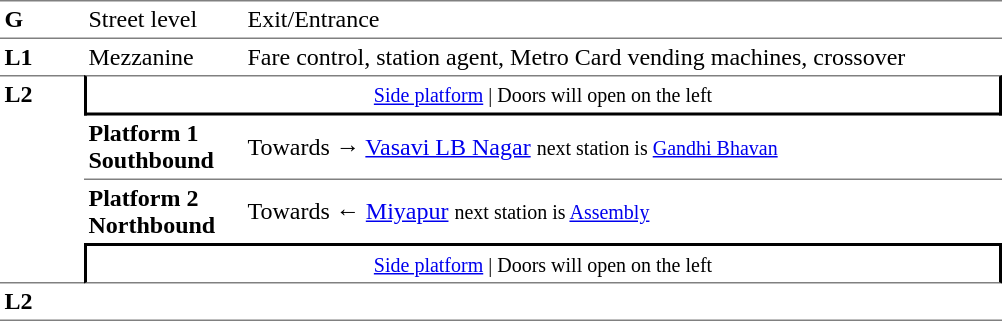<table table border=0 cellspacing=0 cellpadding=3>
<tr>
<td style="border-bottom:solid 1px gray;border-top:solid 1px gray;" width=50 valign=top><strong>G</strong></td>
<td style="border-top:solid 1px gray;border-bottom:solid 1px gray;" width=100 valign=top>Street level</td>
<td style="border-top:solid 1px gray;border-bottom:solid 1px gray;" width=500 valign=top>Exit/Entrance</td>
</tr>
<tr>
<td valign=top><strong>L1</strong></td>
<td valign=top>Mezzanine</td>
<td valign=top>Fare control, station agent, Metro Card vending machines, crossover<br></td>
</tr>
<tr>
<td style="border-top:solid 1px gray;border-bottom:solid 1px gray;" width=50 rowspan=4 valign=top><strong>L2</strong></td>
<td style="border-top:solid 1px gray;border-right:solid 2px black;border-left:solid 2px black;border-bottom:solid 2px black;text-align:center;" colspan=2><small><a href='#'>Side platform</a> | Doors will open on the left </small></td>
</tr>
<tr>
<td style="border-bottom:solid 1px gray;" width=100><span><strong>Platform 1</strong><br><strong>Southbound</strong></span></td>
<td style="border-bottom:solid 1px gray;" width=500>Towards → <a href='#'>Vasavi LB Nagar</a> <small> next station is <a href='#'>Gandhi Bhavan</a> </small></td>
</tr>
<tr>
<td><span><strong>Platform 2</strong><br><strong>Northbound</strong></span></td>
<td>Towards ← <a href='#'>Miyapur</a> <small>next station is <a href='#'>Assembly</a></small></td>
</tr>
<tr>
<td style="border-top:solid 2px black;border-right:solid 2px black;border-left:solid 2px black;border-bottom:solid 1px gray;" colspan=2  align=center><small><a href='#'>Side platform</a> | Doors will open on the left </small></td>
</tr>
<tr>
<td style="border-bottom:solid 1px gray;" width=50 rowspan=2 valign=top><strong>L2</strong></td>
<td style="border-bottom:solid 1px gray;" width=100></td>
<td style="border-bottom:solid 1px gray;" width=500></td>
</tr>
<tr>
</tr>
</table>
